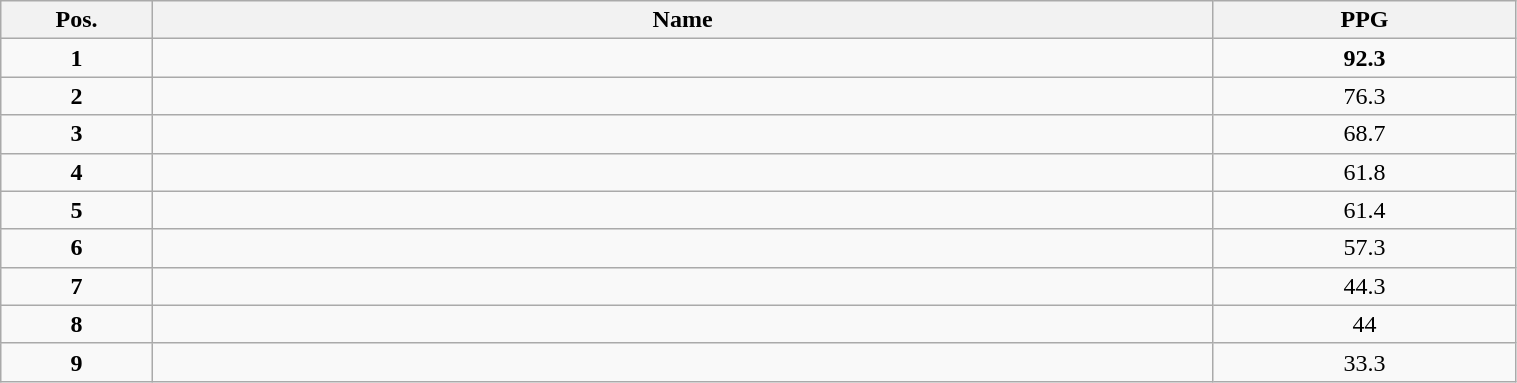<table class="wikitable" style="width:80%;">
<tr>
<th style="width:10%;">Pos.</th>
<th style="width:70%;">Name</th>
<th style="width:20%;">PPG</th>
</tr>
<tr>
<td align=center><strong>1</strong></td>
<td><strong></strong></td>
<td align=center><strong>92.3</strong></td>
</tr>
<tr>
<td align=center><strong>2</strong></td>
<td></td>
<td align=center>76.3</td>
</tr>
<tr>
<td align=center><strong>3</strong></td>
<td></td>
<td align=center>68.7</td>
</tr>
<tr>
<td align=center><strong>4</strong></td>
<td></td>
<td align=center>61.8</td>
</tr>
<tr>
<td align=center><strong>5</strong></td>
<td></td>
<td align=center>61.4</td>
</tr>
<tr>
<td align=center><strong>6</strong></td>
<td></td>
<td align=center>57.3</td>
</tr>
<tr>
<td align=center><strong>7</strong></td>
<td></td>
<td align=center>44.3</td>
</tr>
<tr>
<td align=center><strong>8</strong></td>
<td></td>
<td align=center>44</td>
</tr>
<tr>
<td align=center><strong>9</strong></td>
<td></td>
<td align=center>33.3</td>
</tr>
</table>
